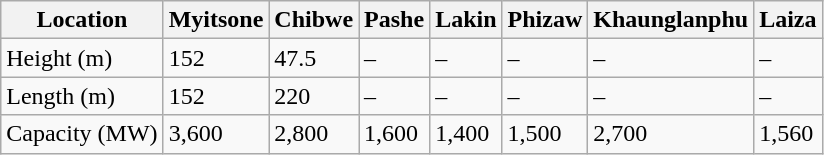<table class="wikitable">
<tr>
<th>Location</th>
<th>Myitsone</th>
<th>Chibwe</th>
<th>Pashe</th>
<th>Lakin</th>
<th>Phizaw</th>
<th>Khaunglanphu</th>
<th>Laiza</th>
</tr>
<tr>
<td>Height (m)</td>
<td>152</td>
<td>47.5</td>
<td>–</td>
<td>–</td>
<td>–</td>
<td>–</td>
<td>–</td>
</tr>
<tr>
<td>Length (m)</td>
<td>152</td>
<td>220</td>
<td>–</td>
<td>–</td>
<td>–</td>
<td>–</td>
<td>–</td>
</tr>
<tr>
<td>Capacity (MW)</td>
<td>3,600</td>
<td>2,800</td>
<td>1,600</td>
<td>1,400</td>
<td>1,500</td>
<td>2,700</td>
<td>1,560</td>
</tr>
</table>
